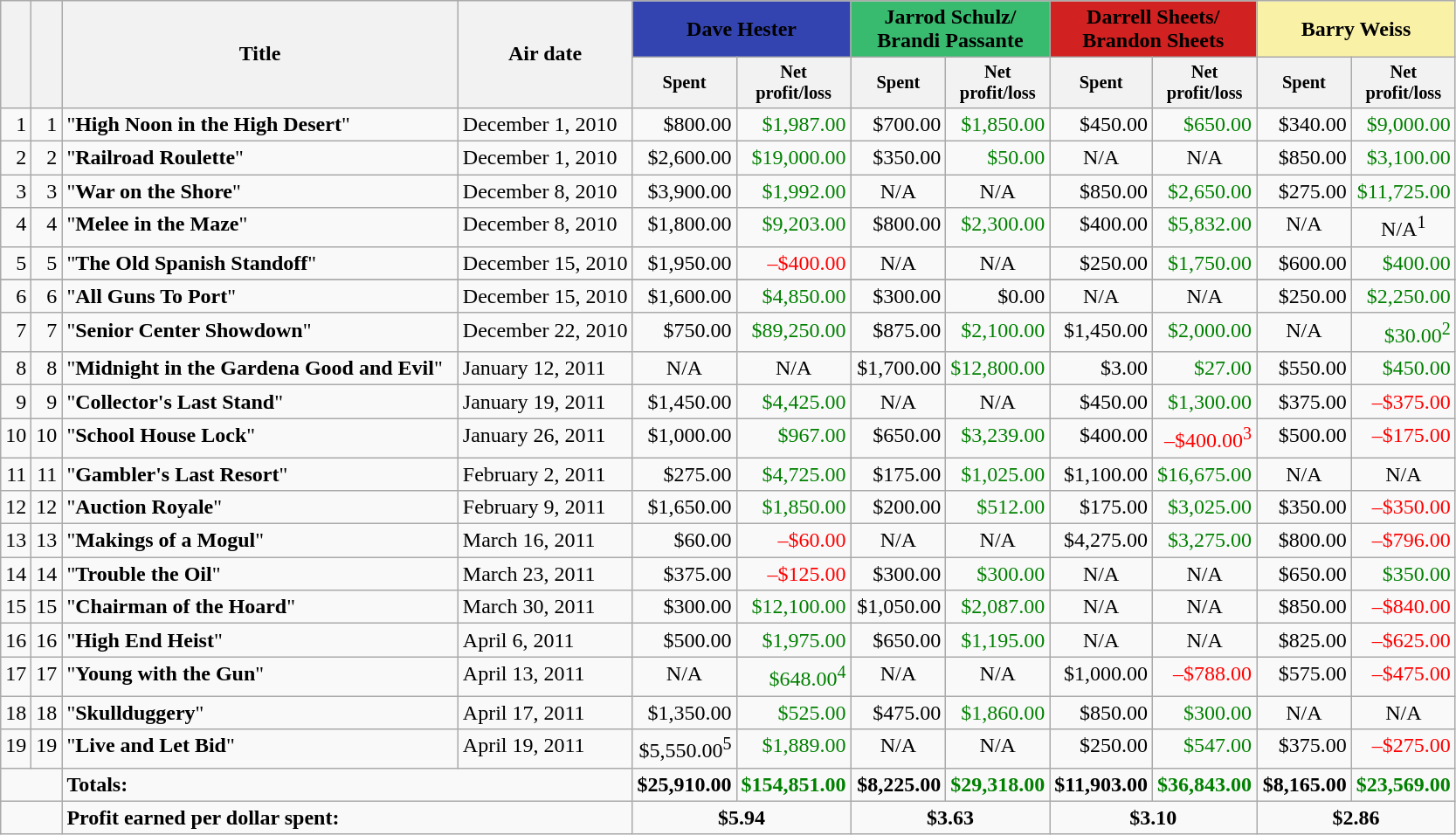<table class="wikitable" style="text-align: right;">
<tr>
<th rowspan = "2"></th>
<th rowspan = "2"></th>
<th rowspan = "2">Title</th>
<th rowspan = "2">Air date</th>
<th colspan = "2" style="background:#3343b0;">Dave Hester</th>
<th colspan = "2" style="background:#38ba6f;">Jarrod Schulz/<br>Brandi Passante</th>
<th colspan = "2" style="background:#d22121;">Darrell Sheets/<br>Brandon Sheets</th>
<th colspan = "2" style="background:#F9F1A6;">Barry Weiss</th>
</tr>
<tr>
<th style="width:66px; font-size:85%;">Spent</th>
<th style="width:66px; font-size:85%;">Net profit/loss</th>
<th style="width:66px; font-size:85%;">Spent</th>
<th style="width:66px; font-size:85%;">Net profit/loss</th>
<th style="width:66px; font-size:85%;">Spent</th>
<th style="width:66px; font-size:85%;">Net profit/loss</th>
<th style="width:66px; font-size:85%;">Spent</th>
<th style="width:66px; font-size:85%;">Net profit/loss</th>
</tr>
<tr valign="top">
<td>1</td>
<td>1</td>
<td align="left">"<strong>High Noon in the High Desert</strong>"</td>
<td align="left">December 1, 2010</td>
<td>$800.00</td>
<td style="color:green;">$1,987.00</td>
<td>$700.00</td>
<td style="color:green;">$1,850.00</td>
<td>$450.00</td>
<td style="color:green;">$650.00</td>
<td>$340.00</td>
<td style="color:green;">$9,000.00</td>
</tr>
<tr valign="top">
<td>2</td>
<td>2</td>
<td align="left">"<strong>Railroad Roulette</strong>"</td>
<td align="left">December 1, 2010</td>
<td>$2,600.00</td>
<td style="color:green;">$19,000.00</td>
<td>$350.00</td>
<td style="color:green;">$50.00</td>
<td style="text-align:center;">N/A</td>
<td style="text-align:center;">N/A</td>
<td>$850.00</td>
<td style="color:green;">$3,100.00</td>
</tr>
<tr valign="top">
<td>3</td>
<td>3</td>
<td align="left">"<strong>War on the Shore</strong>"</td>
<td align="left">December 8, 2010</td>
<td>$3,900.00</td>
<td style="color:green;">$1,992.00</td>
<td style="text-align:center;">N/A</td>
<td style="text-align:center;">N/A</td>
<td>$850.00</td>
<td style="color:green;">$2,650.00</td>
<td>$275.00</td>
<td style="color:green;">$11,725.00</td>
</tr>
<tr valign="top">
<td>4</td>
<td>4</td>
<td align="left">"<strong>Melee in the Maze</strong>"</td>
<td align="left">December 8, 2010</td>
<td>$1,800.00</td>
<td style="color:green;">$9,203.00</td>
<td>$800.00</td>
<td style="color:green;">$2,300.00</td>
<td>$400.00</td>
<td style="color:green;">$5,832.00</td>
<td style="text-align:center;">N/A</td>
<td style="text-align:center;">N/A<sup>1</sup></td>
</tr>
<tr valign="top">
<td>5</td>
<td>5</td>
<td align="left">"<strong>The Old Spanish Standoff</strong>"</td>
<td align="left">December 15, 2010</td>
<td>$1,950.00</td>
<td style="color:#f00;">–$400.00</td>
<td style="text-align:center;">N/A</td>
<td style="text-align:center;">N/A</td>
<td>$250.00</td>
<td style="color:green;">$1,750.00</td>
<td>$600.00</td>
<td style="color:green;">$400.00</td>
</tr>
<tr valign="top">
</tr>
<tr valign="top">
<td>6</td>
<td>6</td>
<td align="left">"<strong>All Guns To Port</strong>"</td>
<td align="left">December 15, 2010</td>
<td>$1,600.00</td>
<td style="color:green;">$4,850.00</td>
<td>$300.00</td>
<td>$0.00</td>
<td style="text-align:center;">N/A</td>
<td style="text-align:center;">N/A</td>
<td>$250.00</td>
<td style="color:green;">$2,250.00</td>
</tr>
<tr valign="top">
<td>7</td>
<td>7</td>
<td align="left">"<strong>Senior Center Showdown</strong>"</td>
<td align="left">December 22, 2010</td>
<td>$750.00</td>
<td style="color:green;">$89,250.00</td>
<td>$875.00</td>
<td style="color:green;">$2,100.00</td>
<td>$1,450.00</td>
<td style="color:green;">$2,000.00</td>
<td style="text-align:center;">N/A</td>
<td style="color:green;">$30.00<sup>2</sup></td>
</tr>
<tr valign="top">
<td>8</td>
<td>8</td>
<td align="left">"<strong>Midnight in the Gardena Good and Evil</strong>"  </td>
<td align="left">January 12, 2011</td>
<td style="text-align:center;">N/A</td>
<td style="text-align:center;">N/A</td>
<td>$1,700.00</td>
<td style="color:green;">$12,800.00</td>
<td>$3.00</td>
<td style="color:green;">$27.00</td>
<td>$550.00</td>
<td style="color:green;">$450.00</td>
</tr>
<tr valign="top">
<td>9</td>
<td>9</td>
<td align="left">"<strong>Collector's Last Stand</strong>"</td>
<td align="left">January 19, 2011</td>
<td>$1,450.00</td>
<td style="color:green;">$4,425.00</td>
<td style="text-align:center;">N/A</td>
<td style="text-align:center;">N/A</td>
<td>$450.00</td>
<td style="color:green;">$1,300.00</td>
<td>$375.00</td>
<td style="color:#f00;">–$375.00</td>
</tr>
<tr valign="top">
<td>10</td>
<td>10</td>
<td align="left">"<strong>School House Lock</strong>"</td>
<td align="left">January 26, 2011</td>
<td>$1,000.00</td>
<td style="color:green;">$967.00</td>
<td>$650.00</td>
<td style="color:green;">$3,239.00</td>
<td>$400.00</td>
<td style="color:#f00;">–$400.00<sup>3</sup></td>
<td>$500.00</td>
<td style="color:#f00;">–$175.00</td>
</tr>
<tr valign="top">
<td>11</td>
<td>11</td>
<td align="left">"<strong>Gambler's Last Resort</strong>"</td>
<td align="left">February 2, 2011</td>
<td>$275.00</td>
<td style="color:green;">$4,725.00</td>
<td>$175.00</td>
<td style="color:green;">$1,025.00</td>
<td>$1,100.00</td>
<td style="color:green;">$16,675.00</td>
<td style="text-align:center;">N/A</td>
<td style="text-align:center;">N/A</td>
</tr>
<tr valign="top">
<td>12</td>
<td>12</td>
<td align="left">"<strong>Auction Royale</strong>"</td>
<td align="left">February 9, 2011</td>
<td>$1,650.00</td>
<td style="color:green;">$1,850.00</td>
<td>$200.00</td>
<td style="color:green;">$512.00</td>
<td>$175.00</td>
<td style="color:green;">$3,025.00</td>
<td>$350.00</td>
<td style="color:#f00;">–$350.00</td>
</tr>
<tr valign="top">
<td>13</td>
<td>13</td>
<td align="left">"<strong>Makings of a Mogul</strong>"</td>
<td align="left">March 16, 2011</td>
<td>$60.00</td>
<td style="color:#f00;">–$60.00</td>
<td style="text-align:center;">N/A</td>
<td style="text-align:center;">N/A</td>
<td>$4,275.00</td>
<td style="color:green;">$3,275.00</td>
<td>$800.00</td>
<td style="color:#f00;">–$796.00</td>
</tr>
<tr valign="top">
<td>14</td>
<td>14</td>
<td align="left">"<strong>Trouble the Oil</strong>"</td>
<td align="left">March 23, 2011</td>
<td>$375.00</td>
<td style="color:#f00;">–$125.00</td>
<td>$300.00</td>
<td style="color:green;">$300.00</td>
<td style="text-align:center;">N/A</td>
<td style="text-align:center;">N/A</td>
<td>$650.00</td>
<td style="color:green;">$350.00</td>
</tr>
<tr valign="top">
<td>15</td>
<td>15</td>
<td align="left">"<strong>Chairman of the Hoard</strong>"</td>
<td align="left">March 30, 2011</td>
<td>$300.00</td>
<td style="color:green;">$12,100.00</td>
<td>$1,050.00</td>
<td style="color:green;">$2,087.00</td>
<td style="text-align:center;">N/A</td>
<td style="text-align:center;">N/A</td>
<td>$850.00</td>
<td style="color:#f00;">–$840.00</td>
</tr>
<tr valign="top">
<td>16</td>
<td>16</td>
<td align="left">"<strong>High End Heist</strong>"</td>
<td align="left">April 6, 2011</td>
<td>$500.00</td>
<td style="color:green;">$1,975.00</td>
<td>$650.00</td>
<td style="color:green;">$1,195.00</td>
<td style="text-align:center;">N/A</td>
<td style="text-align:center;">N/A</td>
<td>$825.00</td>
<td style="color:#f00;">–$625.00</td>
</tr>
<tr valign="top">
<td>17</td>
<td>17</td>
<td align="left">"<strong>Young with the Gun</strong>"</td>
<td align="left">April 13, 2011</td>
<td style="text-align:center;">N/A</td>
<td style="color:green;">$648.00<sup>4</sup></td>
<td style="text-align:center;">N/A</td>
<td style="text-align:center;">N/A</td>
<td>$1,000.00</td>
<td style="color:#f00;">–$788.00</td>
<td>$575.00</td>
<td style="color:#f00;">–$475.00</td>
</tr>
<tr valign="top">
<td>18</td>
<td>18</td>
<td align="left">"<strong>Skullduggery</strong>"</td>
<td align="left">April 17, 2011</td>
<td>$1,350.00</td>
<td style="color:green;">$525.00</td>
<td>$475.00</td>
<td style="color:green;">$1,860.00</td>
<td>$850.00</td>
<td style="color:green;">$300.00</td>
<td style="text-align:center;">N/A</td>
<td style="text-align:center;">N/A</td>
</tr>
<tr valign="top">
<td>19</td>
<td>19</td>
<td align="left">"<strong>Live and Let Bid</strong>"</td>
<td align="left">April 19, 2011</td>
<td>$5,550.00<sup>5</sup></td>
<td style="color:green;">$1,889.00</td>
<td style="text-align:center;">N/A</td>
<td style="text-align:center;">N/A</td>
<td>$250.00</td>
<td style="color:green;">$547.00</td>
<td>$375.00</td>
<td style="color:#f00;">–$275.00</td>
</tr>
<tr valign="top">
<td colspan="2"></td>
<td colspan="2" style="text-align:left;"><strong>Totals:</strong></td>
<td><strong>$25,910.00</strong></td>
<td style="color:green;"><strong>$154,851.00</strong></td>
<td><strong>$8,225.00</strong></td>
<td style="color:green;"><strong>$29,318.00</strong></td>
<td><strong>$11,903.00</strong></td>
<td style="color:green;"><strong>$36,843.00</strong></td>
<td><strong>$8,165.00</strong></td>
<td style="color:green;"><strong>$23,569.00</strong></td>
</tr>
<tr valign="top">
<td colspan="2"></td>
<td colspan="2" style="text-align:left;"><strong>Profit earned per dollar spent:</strong></td>
<td colspan="2" style="text-align:center;"><strong>$5.94</strong></td>
<td colspan="2" style="text-align:center;"><strong>$3.63</strong></td>
<td colspan="2" style="text-align:center;"><strong>$3.10</strong></td>
<td colspan="2" style="text-align:center;"><strong>$2.86</strong></td>
</tr>
</table>
